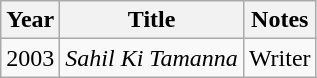<table class="wikitable sortable plainrowheaders">
<tr style="text-align:center;">
<th scope="col">Year</th>
<th scope="col">Title</th>
<th scope="col">Notes</th>
</tr>
<tr>
<td>2003</td>
<td><em>Sahil Ki Tamanna</em></td>
<td>Writer</td>
</tr>
</table>
